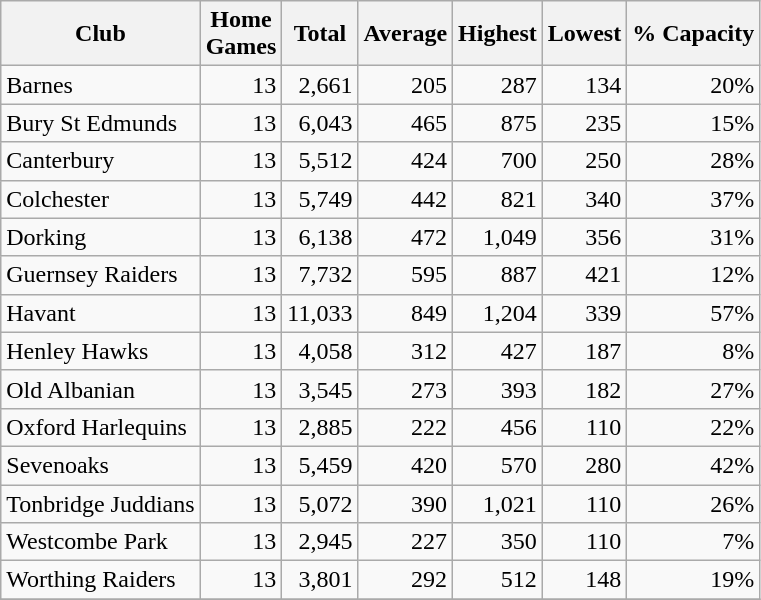<table class="wikitable sortable" style="text-align:right">
<tr>
<th>Club</th>
<th>Home<br>Games</th>
<th>Total</th>
<th>Average</th>
<th>Highest</th>
<th>Lowest</th>
<th>% Capacity</th>
</tr>
<tr>
<td style="text-align:left">Barnes</td>
<td>13</td>
<td>2,661</td>
<td>205</td>
<td>287</td>
<td>134</td>
<td>20%</td>
</tr>
<tr>
<td style="text-align:left">Bury St Edmunds</td>
<td>13</td>
<td>6,043</td>
<td>465</td>
<td>875</td>
<td>235</td>
<td>15%</td>
</tr>
<tr>
<td style="text-align:left">Canterbury</td>
<td>13</td>
<td>5,512</td>
<td>424</td>
<td>700</td>
<td>250</td>
<td>28%</td>
</tr>
<tr>
<td style="text-align:left">Colchester</td>
<td>13</td>
<td>5,749</td>
<td>442</td>
<td>821</td>
<td>340</td>
<td>37%</td>
</tr>
<tr>
<td style="text-align:left">Dorking</td>
<td>13</td>
<td>6,138</td>
<td>472</td>
<td>1,049</td>
<td>356</td>
<td>31%</td>
</tr>
<tr>
<td style="text-align:left">Guernsey Raiders</td>
<td>13</td>
<td>7,732</td>
<td>595</td>
<td>887</td>
<td>421</td>
<td>12%</td>
</tr>
<tr>
<td style="text-align:left">Havant</td>
<td>13</td>
<td>11,033</td>
<td>849</td>
<td>1,204</td>
<td>339</td>
<td>57%</td>
</tr>
<tr>
<td style="text-align:left">Henley Hawks</td>
<td>13</td>
<td>4,058</td>
<td>312</td>
<td>427</td>
<td>187</td>
<td>8%</td>
</tr>
<tr>
<td style="text-align:left">Old Albanian</td>
<td>13</td>
<td>3,545</td>
<td>273</td>
<td>393</td>
<td>182</td>
<td>27%</td>
</tr>
<tr>
<td style="text-align:left">Oxford Harlequins</td>
<td>13</td>
<td>2,885</td>
<td>222</td>
<td>456</td>
<td>110</td>
<td>22%</td>
</tr>
<tr>
<td style="text-align:left">Sevenoaks</td>
<td>13</td>
<td>5,459</td>
<td>420</td>
<td>570</td>
<td>280</td>
<td>42%</td>
</tr>
<tr>
<td style="text-align:left">Tonbridge Juddians</td>
<td>13</td>
<td>5,072</td>
<td>390</td>
<td>1,021</td>
<td>110</td>
<td>26%</td>
</tr>
<tr>
<td style="text-align:left">Westcombe Park</td>
<td>13</td>
<td>2,945</td>
<td>227</td>
<td>350</td>
<td>110</td>
<td>7%</td>
</tr>
<tr>
<td style="text-align:left">Worthing Raiders</td>
<td>13</td>
<td>3,801</td>
<td>292</td>
<td>512</td>
<td>148</td>
<td>19%</td>
</tr>
<tr>
</tr>
</table>
